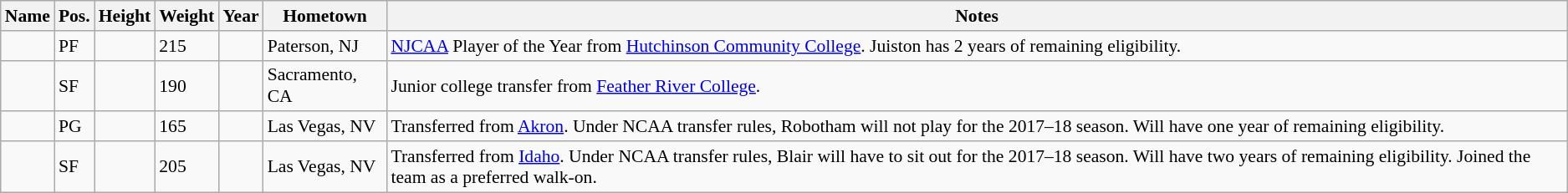<table class="wikitable sortable" style="font-size:90%;" border="1">
<tr>
<th>Name</th>
<th>Pos.</th>
<th>Height</th>
<th>Weight</th>
<th>Year</th>
<th>Hometown</th>
<th ! class="unsortable">Notes</th>
</tr>
<tr>
<td></td>
<td>PF</td>
<td></td>
<td>215</td>
<td></td>
<td>Paterson, NJ</td>
<td><a href='#'>NJCAA</a> Player of the Year from <a href='#'>Hutchinson Community College</a>. Juiston has 2 years of remaining eligibility.</td>
</tr>
<tr>
<td></td>
<td>SF</td>
<td></td>
<td>190</td>
<td></td>
<td>Sacramento, CA</td>
<td>Junior college transfer from <a href='#'>Feather River College</a>.</td>
</tr>
<tr>
<td></td>
<td>PG</td>
<td></td>
<td>165</td>
<td></td>
<td>Las Vegas, NV</td>
<td>Transferred from <a href='#'>Akron</a>. Under NCAA transfer rules, Robotham will not play for the 2017–18 season. Will have one year of remaining eligibility.</td>
</tr>
<tr>
<td></td>
<td>SF</td>
<td></td>
<td>205</td>
<td></td>
<td>Las Vegas, NV</td>
<td>Transferred from <a href='#'>Idaho</a>. Under NCAA transfer rules, Blair will have to sit out for the 2017–18 season. Will have two years of remaining eligibility. Joined the team as a preferred walk-on.</td>
</tr>
</table>
